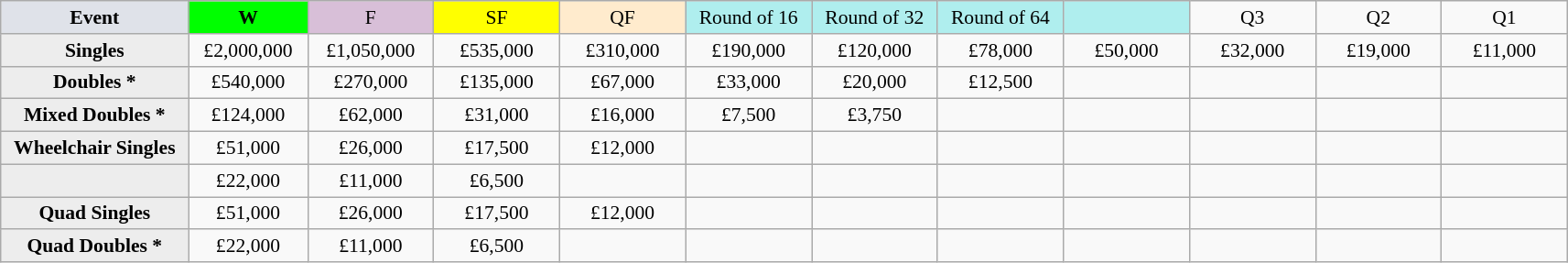<table class="wikitable" style="font-size:90%;text-align:center">
<tr>
<td style="width:130px; background:#dfe2e9;"><strong>Event</strong></td>
<td style="width:80px; background:lime;"><strong>W</strong></td>
<td style="width:85px; background:thistle;">F</td>
<td style="width:85px; background:#ff0;">SF</td>
<td style="width:85px; background:#ffebcd;">QF</td>
<td style="width:85px; background:#afeeee;">Round of 16</td>
<td style="width:85px; background:#afeeee;">Round of 32</td>
<td style="width:85px; background:#afeeee;">Round of 64</td>
<td style="width:85px; background:#afeeee;"></td>
<td style="width:85px;">Q3</td>
<td style="width:85px;">Q2</td>
<td style="width:85px;">Q1</td>
</tr>
<tr>
<td style="background:#ededed;"><strong>Singles</strong></td>
<td>£2,000,000</td>
<td>£1,050,000</td>
<td>£535,000</td>
<td>£310,000</td>
<td>£190,000</td>
<td>£120,000</td>
<td>£78,000</td>
<td>£50,000</td>
<td>£32,000</td>
<td>£19,000</td>
<td>£11,000</td>
</tr>
<tr>
<td style="background:#ededed;"><strong>Doubles *</strong></td>
<td>£540,000</td>
<td>£270,000</td>
<td>£135,000</td>
<td>£67,000</td>
<td>£33,000</td>
<td>£20,000</td>
<td>£12,500</td>
<td></td>
<td></td>
<td></td>
<td></td>
</tr>
<tr>
<td style="background:#ededed;"><strong>Mixed Doubles *</strong></td>
<td>£124,000</td>
<td>£62,000</td>
<td>£31,000</td>
<td>£16,000</td>
<td>£7,500</td>
<td>£3,750</td>
<td></td>
<td></td>
<td></td>
<td></td>
<td></td>
</tr>
<tr>
<td style="background:#ededed;"><strong>Wheelchair Singles</strong></td>
<td>£51,000</td>
<td>£26,000</td>
<td>£17,500</td>
<td>£12,000</td>
<td></td>
<td></td>
<td></td>
<td></td>
<td></td>
<td></td>
<td></td>
</tr>
<tr>
<td style="background:#ededed;"></td>
<td>£22,000</td>
<td>£11,000</td>
<td>£6,500</td>
<td></td>
<td></td>
<td></td>
<td></td>
<td></td>
<td></td>
<td></td>
<td></td>
</tr>
<tr>
<td style="background:#ededed;"><strong>Quad Singles</strong></td>
<td>£51,000</td>
<td>£26,000</td>
<td>£17,500</td>
<td>£12,000</td>
<td></td>
<td></td>
<td></td>
<td></td>
<td></td>
<td></td>
<td></td>
</tr>
<tr>
<td style="background:#ededed;"><strong>Quad Doubles *</strong></td>
<td>£22,000</td>
<td>£11,000</td>
<td>£6,500</td>
<td></td>
<td></td>
<td></td>
<td></td>
<td></td>
<td></td>
<td></td>
<td></td>
</tr>
</table>
